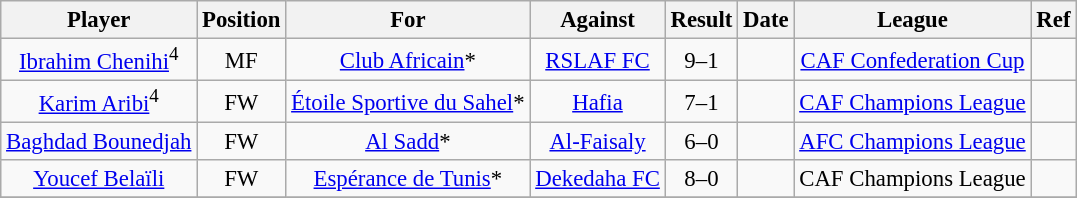<table class="wikitable plainrowheaders sortable" style="text-align:center;font-size:95%">
<tr>
<th>Player</th>
<th>Position</th>
<th>For</th>
<th>Against</th>
<th align=center>Result</th>
<th>Date</th>
<th>League</th>
<th class="unsortable" align="center">Ref</th>
</tr>
<tr>
<td><a href='#'>Ibrahim Chenihi</a><sup>4</sup></td>
<td>MF</td>
<td><a href='#'>Club Africain</a>*</td>
<td><a href='#'>RSLAF FC</a></td>
<td>9–1</td>
<td></td>
<td><a href='#'>CAF Confederation Cup</a></td>
<td></td>
</tr>
<tr>
<td><a href='#'>Karim Aribi</a><sup>4</sup></td>
<td>FW</td>
<td><a href='#'>Étoile Sportive du Sahel</a>*</td>
<td><a href='#'>Hafia</a></td>
<td>7–1</td>
<td></td>
<td><a href='#'>CAF Champions League</a></td>
<td></td>
</tr>
<tr>
<td><a href='#'>Baghdad Bounedjah</a></td>
<td>FW</td>
<td><a href='#'>Al Sadd</a>*</td>
<td><a href='#'>Al-Faisaly</a></td>
<td>6–0</td>
<td></td>
<td><a href='#'>AFC Champions League</a></td>
<td></td>
</tr>
<tr>
<td><a href='#'>Youcef Belaïli</a></td>
<td>FW</td>
<td><a href='#'>Espérance de Tunis</a>*</td>
<td><a href='#'>Dekedaha FC</a></td>
<td>8–0</td>
<td></td>
<td>CAF Champions League</td>
<td></td>
</tr>
<tr>
</tr>
</table>
